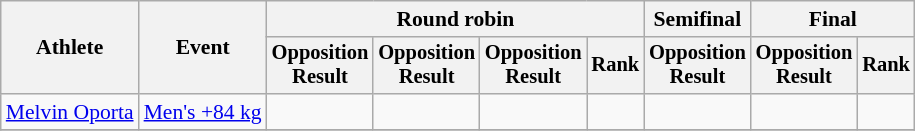<table class=wikitable style=font-size:90%;text-align:center>
<tr>
<th rowspan=2>Athlete</th>
<th rowspan=2>Event</th>
<th colspan=4>Round robin</th>
<th>Semifinal</th>
<th colspan=2>Final</th>
</tr>
<tr style=font-size:95%>
<th>Opposition<br>Result</th>
<th>Opposition<br>Result</th>
<th>Opposition<br>Result</th>
<th>Rank</th>
<th>Opposition<br>Result</th>
<th>Opposition<br>Result</th>
<th>Rank</th>
</tr>
<tr>
<td align=left><a href='#'>Melvin Oporta</a></td>
<td align=left><a href='#'>Men's +84 kg</a></td>
<td></td>
<td></td>
<td></td>
<td></td>
<td></td>
<td></td>
<td></td>
</tr>
<tr>
</tr>
</table>
